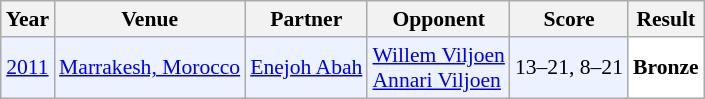<table class="sortable wikitable" style="font-size: 90%;">
<tr>
<th>Year</th>
<th>Venue</th>
<th>Partner</th>
<th>Opponent</th>
<th>Score</th>
<th>Result</th>
</tr>
<tr style="background:#ECF2FF">
<td align="center"><a href='#'>2011</a></td>
<td align="left"><a href='#'>Marrakesh, Morocco</a></td>
<td align="left"> <a href='#'>Enejoh Abah</a></td>
<td align="left"> <a href='#'>Willem Viljoen</a> <br>  <a href='#'>Annari Viljoen</a></td>
<td align="left">13–21, 8–21</td>
<td style="text-align:left; background:white"> <strong>Bronze</strong></td>
</tr>
</table>
